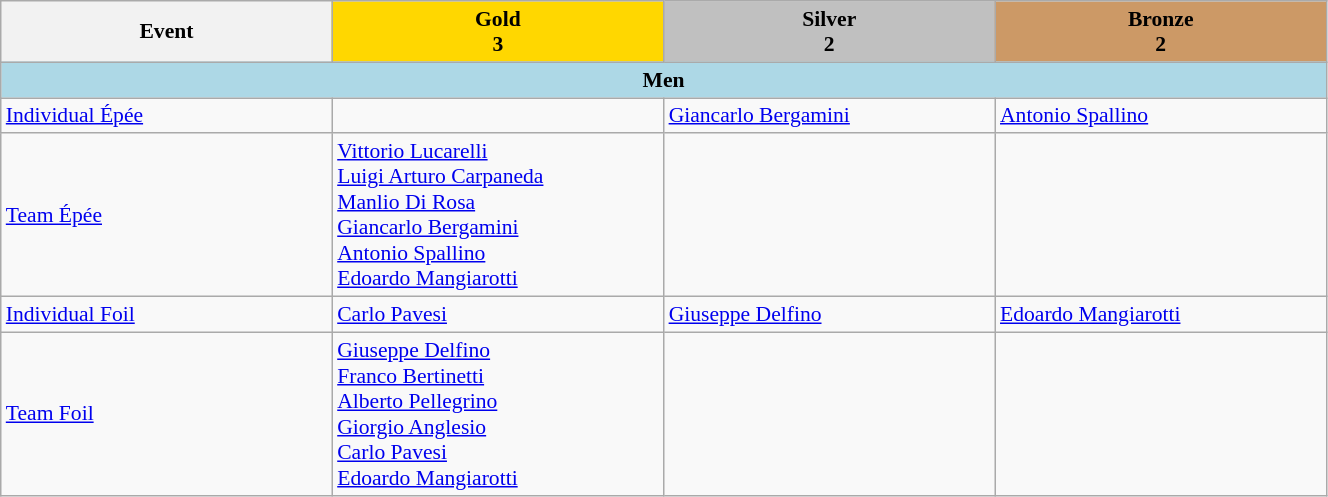<table class="wikitable" width=70% style="font-size:90%; text-align:left;">
<tr>
<th width=25%>Event</th>
<th width=25% style="background-color:gold">Gold<br>3</th>
<th width=25% style="background-color:silver">Silver<br>2</th>
<th width=25% style="background-color:#cc9966">Bronze<br>2</th>
</tr>
<tr>
<td colspan=4 align=center bgcolor=lightblue><strong>Men</strong></td>
</tr>
<tr>
<td><a href='#'>Individual Épée</a></td>
<td></td>
<td><a href='#'>Giancarlo Bergamini</a></td>
<td><a href='#'>Antonio Spallino</a></td>
</tr>
<tr>
<td><a href='#'>Team Épée</a></td>
<td><a href='#'>Vittorio Lucarelli</a><br><a href='#'>Luigi Arturo Carpaneda</a><br><a href='#'>Manlio Di Rosa</a><br><a href='#'>Giancarlo Bergamini</a><br><a href='#'>Antonio Spallino</a><br><a href='#'>Edoardo Mangiarotti</a></td>
<td></td>
<td></td>
</tr>
<tr>
<td><a href='#'>Individual Foil</a></td>
<td><a href='#'>Carlo Pavesi</a></td>
<td><a href='#'>Giuseppe Delfino</a></td>
<td><a href='#'>Edoardo Mangiarotti</a></td>
</tr>
<tr>
<td><a href='#'>Team Foil</a></td>
<td><a href='#'>Giuseppe Delfino</a><br><a href='#'>Franco Bertinetti</a><br><a href='#'>Alberto Pellegrino</a><br><a href='#'>Giorgio Anglesio</a><br><a href='#'>Carlo Pavesi</a><br><a href='#'>Edoardo Mangiarotti</a></td>
<td></td>
<td></td>
</tr>
</table>
